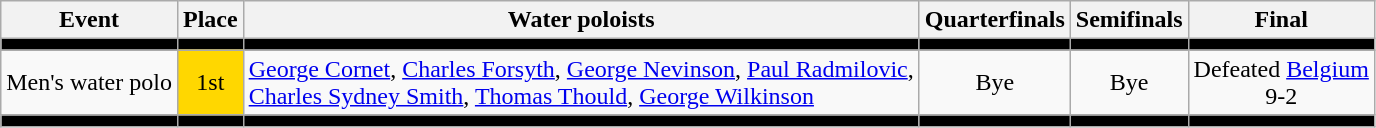<table class=wikitable>
<tr>
<th>Event</th>
<th>Place</th>
<th>Water poloists</th>
<th>Quarterfinals</th>
<th>Semifinals</th>
<th>Final</th>
</tr>
<tr bgcolor=black>
<td></td>
<td></td>
<td></td>
<td></td>
<td></td>
<td></td>
</tr>
<tr align=center>
<td align=left>Men's water polo</td>
<td bgcolor=gold>1st</td>
<td align=left><a href='#'>George Cornet</a>, <a href='#'>Charles Forsyth</a>, <a href='#'>George Nevinson</a>, <a href='#'>Paul Radmilovic</a>, <br> <a href='#'>Charles Sydney Smith</a>, <a href='#'>Thomas Thould</a>, <a href='#'>George Wilkinson</a></td>
<td>Bye</td>
<td>Bye</td>
<td>Defeated <a href='#'>Belgium</a> <br> 9-2</td>
</tr>
<tr bgcolor=black>
<td></td>
<td></td>
<td></td>
<td></td>
<td></td>
<td></td>
</tr>
</table>
